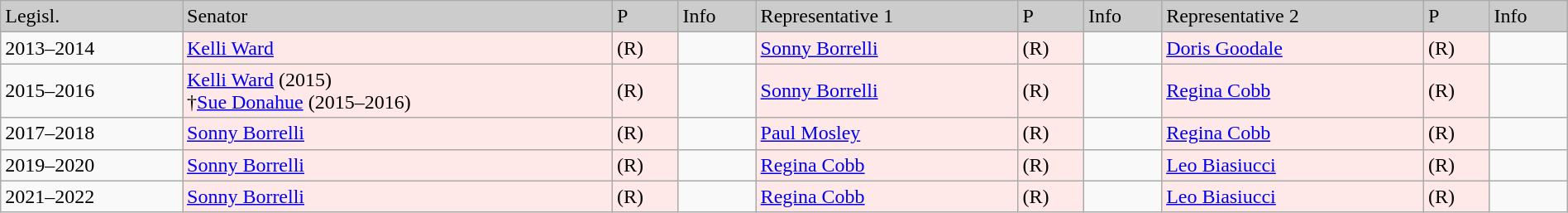<table class=wikitable width="100%" border="1">
<tr style="background-color:#cccccc;">
<td>Legisl.</td>
<td>Senator</td>
<td>P</td>
<td>Info</td>
<td>Representative 1</td>
<td>P</td>
<td>Info</td>
<td>Representative 2</td>
<td>P</td>
<td>Info</td>
</tr>
<tr>
<td>2013–2014</td>
<td style="background:#FFE8E8"><a href='#'>Kelli Ward</a></td>
<td style="background:#FFE8E8">(R)</td>
<td></td>
<td style="background:#FFE8E8"><a href='#'>Sonny Borrelli</a></td>
<td style="background:#FFE8E8">(R)</td>
<td></td>
<td style="background:#FFE8E8"><a href='#'>Doris Goodale</a></td>
<td style="background:#FFE8E8">(R)</td>
<td></td>
</tr>
<tr>
<td>2015–2016</td>
<td style="background:#FFE8E8"><a href='#'>Kelli Ward</a> (2015) <br> †<a href='#'>Sue Donahue</a> (2015–2016)</td>
<td style="background:#FFE8E8">(R)</td>
<td></td>
<td style="background:#FFE8E8"><a href='#'>Sonny Borrelli</a></td>
<td style="background:#FFE8E8">(R)</td>
<td></td>
<td style="background:#FFE8E8"><a href='#'>Regina Cobb</a></td>
<td style="background:#FFE8E8">(R)</td>
<td></td>
</tr>
<tr>
<td>2017–2018</td>
<td style="background:#FFE8E8"><a href='#'>Sonny Borrelli</a></td>
<td style="background:#FFE8E8">(R)</td>
<td></td>
<td style="background:#FFE8E8"><a href='#'>Paul Mosley</a></td>
<td style="background:#FFE8E8">(R)</td>
<td></td>
<td style="background:#FFE8E8"><a href='#'>Regina Cobb</a></td>
<td style="background:#FFE8E8">(R)</td>
<td></td>
</tr>
<tr>
<td>2019–2020</td>
<td style="background:#FFE8E8"><a href='#'>Sonny Borrelli</a></td>
<td style="background:#FFE8E8">(R)</td>
<td></td>
<td style="background:#FFE8E8"><a href='#'>Regina Cobb</a></td>
<td style="background:#FFE8E8">(R)</td>
<td></td>
<td style="background:#FFE8E8"><a href='#'>Leo Biasiucci</a></td>
<td style="background:#FFE8E8">(R)</td>
<td></td>
</tr>
<tr>
<td>2021–2022</td>
<td style="background:#FFE8E8"><a href='#'>Sonny Borrelli</a></td>
<td style="background:#FFE8E8">(R)</td>
<td></td>
<td style="background:#FFE8E8"><a href='#'>Regina Cobb</a></td>
<td style="background:#FFE8E8">(R)</td>
<td></td>
<td style="background:#FFE8E8"><a href='#'>Leo Biasiucci</a></td>
<td style="background:#FFE8E8">(R)</td>
<td></td>
</tr>
</table>
